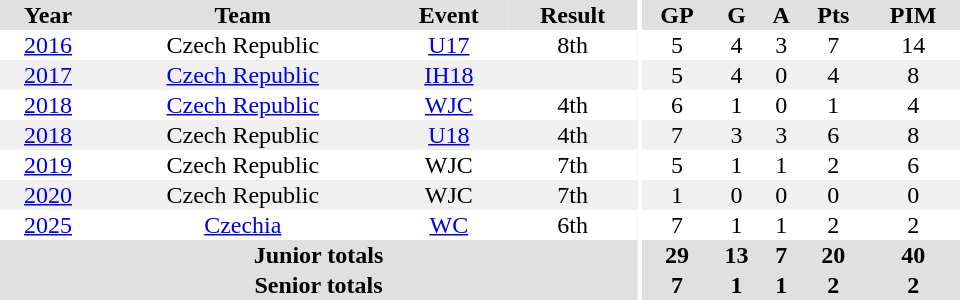<table border="0" cellpadding="1" cellspacing="0" id="Table3" style="text-align:center; width:40em;">
<tr bgcolor="#e0e0e0">
<th>Year</th>
<th>Team</th>
<th>Event</th>
<th>Result</th>
<th rowspan="99" bgcolor="#ffffff"></th>
<th>GP</th>
<th>G</th>
<th>A</th>
<th>Pts</th>
<th>PIM</th>
</tr>
<tr>
<td><a href='#'>2016</a></td>
<td>Czech Republic</td>
<td><a href='#'>U17</a></td>
<td>8th</td>
<td>5</td>
<td>4</td>
<td>3</td>
<td>7</td>
<td>14</td>
</tr>
<tr bgcolor="#f0f0f0">
<td><a href='#'>2017</a></td>
<td><a href='#'>Czech Republic</a></td>
<td><a href='#'>IH18</a></td>
<td></td>
<td>5</td>
<td>4</td>
<td>0</td>
<td>4</td>
<td>8</td>
</tr>
<tr>
<td><a href='#'>2018</a></td>
<td><a href='#'>Czech Republic</a></td>
<td><a href='#'>WJC</a></td>
<td>4th</td>
<td>6</td>
<td>1</td>
<td>0</td>
<td>1</td>
<td>4</td>
</tr>
<tr bgcolor="#f0f0f0">
<td><a href='#'>2018</a></td>
<td>Czech Republic</td>
<td><a href='#'>U18</a></td>
<td>4th</td>
<td>7</td>
<td>3</td>
<td>3</td>
<td>6</td>
<td>8</td>
</tr>
<tr>
<td><a href='#'>2019</a></td>
<td>Czech Republic</td>
<td>WJC</td>
<td>7th</td>
<td>5</td>
<td>1</td>
<td>1</td>
<td>2</td>
<td>6</td>
</tr>
<tr bgcolor="#f0f0f0">
<td><a href='#'>2020</a></td>
<td>Czech Republic</td>
<td>WJC</td>
<td>7th</td>
<td>1</td>
<td>0</td>
<td>0</td>
<td>0</td>
<td>0</td>
</tr>
<tr>
<td><a href='#'>2025</a></td>
<td><a href='#'>Czechia</a></td>
<td><a href='#'>WC</a></td>
<td>6th</td>
<td>7</td>
<td>1</td>
<td>1</td>
<td>2</td>
<td>2</td>
</tr>
<tr bgcolor="#e0e0e0">
<th colspan="4">Junior totals</th>
<th>29</th>
<th>13</th>
<th>7</th>
<th>20</th>
<th>40</th>
</tr>
<tr bgcolor="#e0e0e0">
<th colspan="4">Senior totals</th>
<th>7</th>
<th>1</th>
<th>1</th>
<th>2</th>
<th>2</th>
</tr>
</table>
